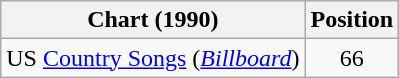<table class="wikitable sortable">
<tr>
<th scope="col">Chart (1990)</th>
<th scope="col">Position</th>
</tr>
<tr>
<td>US <a href='#'>Country Songs</a> (<em><a href='#'>Billboard</a></em>)</td>
<td align="center">66</td>
</tr>
</table>
